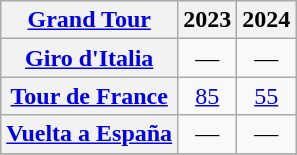<table class="wikitable plainrowheaders">
<tr>
<th scope="col"><a href='#'>Grand Tour</a></th>
<th scope="col">2023</th>
<th scope="col">2024</th>
</tr>
<tr style="text-align:center;">
<th scope="row"> <a href='#'>Giro d'Italia</a></th>
<td>—</td>
<td>—</td>
</tr>
<tr style="text-align:center;">
<th scope="row"> <a href='#'>Tour de France</a></th>
<td><a href='#'>85</a></td>
<td><a href='#'>55</a></td>
</tr>
<tr style="text-align:center;">
<th scope="row"> <a href='#'>Vuelta a España</a></th>
<td>—</td>
<td>—</td>
</tr>
<tr style="text-align:center;">
</tr>
</table>
